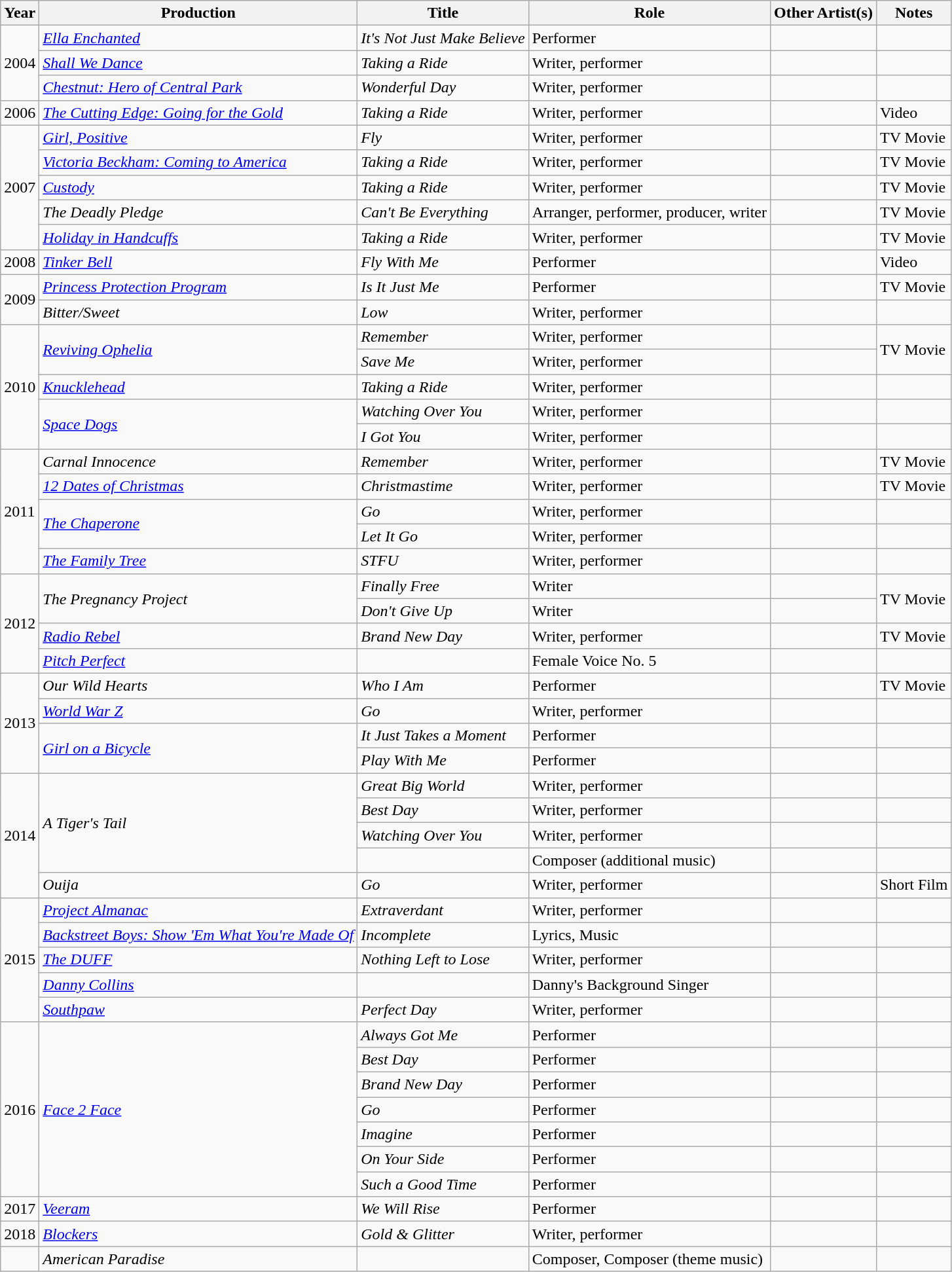<table class="wikitable">
<tr>
<th>Year</th>
<th>Production</th>
<th>Title</th>
<th>Role</th>
<th>Other Artist(s)</th>
<th>Notes</th>
</tr>
<tr>
<td rowspan="3">2004</td>
<td><em><a href='#'>Ella Enchanted</a></em></td>
<td><em>It's Not Just Make Believe</em></td>
<td>Performer</td>
<td></td>
<td></td>
</tr>
<tr>
<td><em><a href='#'>Shall We Dance</a></em></td>
<td><em>Taking a Ride</em></td>
<td>Writer, performer</td>
<td></td>
<td></td>
</tr>
<tr>
<td><em><a href='#'>Chestnut: Hero of Central Park</a></em></td>
<td><em>Wonderful Day</em></td>
<td>Writer, performer</td>
<td></td>
<td></td>
</tr>
<tr>
<td>2006</td>
<td><em><a href='#'>The Cutting Edge: Going for the Gold</a></em></td>
<td><em>Taking a Ride</em></td>
<td>Writer, performer</td>
<td></td>
<td>Video</td>
</tr>
<tr>
<td rowspan="5">2007</td>
<td><em><a href='#'>Girl, Positive</a></em></td>
<td><em>Fly</em></td>
<td>Writer, performer</td>
<td></td>
<td>TV Movie</td>
</tr>
<tr>
<td><em><a href='#'>Victoria Beckham: Coming to America</a></em></td>
<td><em>Taking a Ride</em></td>
<td>Writer, performer</td>
<td></td>
<td>TV Movie</td>
</tr>
<tr>
<td><em><a href='#'>Custody</a></em></td>
<td><em>Taking a Ride</em></td>
<td>Writer, performer</td>
<td></td>
<td>TV Movie</td>
</tr>
<tr>
<td><em>The Deadly Pledge</em></td>
<td><em>Can't Be Everything</em></td>
<td>Arranger, performer, producer, writer</td>
<td></td>
<td>TV Movie</td>
</tr>
<tr>
<td><em><a href='#'>Holiday in Handcuffs</a></em></td>
<td><em>Taking a Ride</em></td>
<td>Writer, performer</td>
<td></td>
<td>TV Movie</td>
</tr>
<tr>
<td>2008</td>
<td><em><a href='#'>Tinker Bell</a></em></td>
<td><em>Fly With Me</em></td>
<td>Performer</td>
<td></td>
<td>Video</td>
</tr>
<tr>
<td rowspan="2">2009</td>
<td><em><a href='#'>Princess Protection Program</a></em></td>
<td><em>Is It Just Me</em></td>
<td>Performer</td>
<td></td>
<td>TV Movie</td>
</tr>
<tr>
<td><em>Bitter/Sweet</em></td>
<td><em>Low</em></td>
<td>Writer, performer</td>
<td></td>
<td></td>
</tr>
<tr>
<td rowspan="5">2010</td>
<td rowspan="2"><em><a href='#'>Reviving Ophelia</a></em></td>
<td><em>Remember</em></td>
<td>Writer, performer</td>
<td></td>
<td rowspan="2">TV Movie</td>
</tr>
<tr>
<td><em>Save Me</em></td>
<td>Writer, performer</td>
<td></td>
</tr>
<tr>
<td><em><a href='#'>Knucklehead</a></em></td>
<td><em>Taking a Ride</em></td>
<td>Writer, performer</td>
<td></td>
<td></td>
</tr>
<tr>
<td rowspan="2"><em><a href='#'>Space Dogs</a></em></td>
<td><em>Watching Over You</em></td>
<td>Writer, performer</td>
<td></td>
<td></td>
</tr>
<tr>
<td><em>I Got You</em></td>
<td>Writer, performer</td>
<td></td>
<td></td>
</tr>
<tr>
<td rowspan="5">2011</td>
<td><em>Carnal Innocence</em></td>
<td><em>Remember</em></td>
<td>Writer, performer</td>
<td></td>
<td>TV Movie</td>
</tr>
<tr>
<td><em><a href='#'>12 Dates of Christmas</a></em></td>
<td><em>Christmastime</em></td>
<td>Writer, performer</td>
<td></td>
<td>TV Movie</td>
</tr>
<tr>
<td rowspan="2"><em><a href='#'>The Chaperone</a></em></td>
<td><em>Go</em></td>
<td>Writer, performer</td>
<td></td>
<td></td>
</tr>
<tr>
<td><em>Let It Go</em></td>
<td>Writer, performer</td>
<td></td>
<td></td>
</tr>
<tr>
<td><em><a href='#'>The Family Tree</a></em></td>
<td><em>STFU</em></td>
<td>Writer, performer</td>
<td></td>
<td></td>
</tr>
<tr>
<td rowspan="4">2012</td>
<td rowspan="2"><em>The Pregnancy Project</em></td>
<td><em>Finally Free</em></td>
<td>Writer</td>
<td></td>
<td rowspan="2">TV Movie</td>
</tr>
<tr>
<td><em>Don't Give Up</em></td>
<td>Writer</td>
<td></td>
</tr>
<tr>
<td><em><a href='#'>Radio Rebel</a></em></td>
<td><em>Brand New Day</em></td>
<td>Writer, performer</td>
<td></td>
<td>TV Movie</td>
</tr>
<tr>
<td><em><a href='#'>Pitch Perfect</a></em></td>
<td></td>
<td>Female Voice No. 5</td>
<td></td>
<td></td>
</tr>
<tr>
<td rowspan="4">2013</td>
<td><em>Our Wild Hearts</em></td>
<td><em>Who I Am</em></td>
<td>Performer</td>
<td></td>
<td>TV Movie</td>
</tr>
<tr>
<td><em><a href='#'>World War Z</a></em></td>
<td><em>Go</em></td>
<td>Writer, performer</td>
<td></td>
<td></td>
</tr>
<tr>
<td rowspan="2"><em><a href='#'>Girl on a Bicycle</a></em></td>
<td><em>It Just Takes a Moment</em></td>
<td>Performer</td>
<td></td>
<td></td>
</tr>
<tr>
<td><em>Play With Me</em></td>
<td>Performer</td>
<td></td>
<td></td>
</tr>
<tr>
<td rowspan="5">2014</td>
<td rowspan="4"><em>A Tiger's Tail</em></td>
<td><em>Great Big World</em></td>
<td>Writer, performer</td>
<td></td>
<td></td>
</tr>
<tr>
<td><em>Best Day</em></td>
<td>Writer, performer</td>
<td></td>
<td></td>
</tr>
<tr>
<td><em>Watching Over You</em></td>
<td>Writer, performer</td>
<td></td>
<td></td>
</tr>
<tr>
<td></td>
<td>Composer (additional music)</td>
<td></td>
<td></td>
</tr>
<tr>
<td><em>Ouija</em></td>
<td><em>Go</em></td>
<td>Writer, performer</td>
<td></td>
<td>Short Film</td>
</tr>
<tr>
<td rowspan="5">2015</td>
<td><em><a href='#'>Project Almanac</a></em></td>
<td><em>Extraverdant</em></td>
<td>Writer, performer</td>
<td></td>
<td></td>
</tr>
<tr>
<td><em><a href='#'>Backstreet Boys: Show 'Em What You're Made Of</a></em></td>
<td><em>Incomplete</em></td>
<td>Lyrics, Music</td>
<td></td>
<td></td>
</tr>
<tr>
<td><em><a href='#'>The DUFF</a></em></td>
<td><em>Nothing Left to Lose</em></td>
<td>Writer, performer</td>
<td></td>
<td></td>
</tr>
<tr>
<td><em><a href='#'>Danny Collins</a></em></td>
<td></td>
<td>Danny's Background Singer</td>
<td></td>
<td></td>
</tr>
<tr>
<td><em><a href='#'>Southpaw</a></em></td>
<td><em>Perfect Day</em></td>
<td>Writer, performer</td>
<td></td>
<td></td>
</tr>
<tr>
<td rowspan="7">2016</td>
<td rowspan="7"><em><a href='#'>Face 2 Face</a></em></td>
<td><em>Always Got Me</em></td>
<td>Performer</td>
<td></td>
<td></td>
</tr>
<tr>
<td><em>Best Day</em></td>
<td>Performer</td>
<td></td>
<td></td>
</tr>
<tr>
<td><em>Brand New Day</em></td>
<td>Performer</td>
<td></td>
<td></td>
</tr>
<tr>
<td><em>Go</em></td>
<td>Performer</td>
<td></td>
<td></td>
</tr>
<tr>
<td><em>Imagine</em></td>
<td>Performer</td>
<td></td>
<td></td>
</tr>
<tr>
<td><em>On Your Side</em></td>
<td>Performer</td>
<td></td>
<td></td>
</tr>
<tr>
<td><em>Such a Good Time</em></td>
<td>Performer</td>
<td></td>
<td></td>
</tr>
<tr>
<td>2017</td>
<td><em><a href='#'>Veeram</a></em></td>
<td><em>We Will Rise</em></td>
<td>Performer</td>
<td></td>
<td></td>
</tr>
<tr>
<td>2018</td>
<td><em><a href='#'>Blockers</a></em></td>
<td><em>Gold & Glitter</em></td>
<td>Writer, performer</td>
<td></td>
<td></td>
</tr>
<tr>
<td></td>
<td><em>American Paradise</em></td>
<td></td>
<td>Composer, Composer (theme music)</td>
<td></td>
<td></td>
</tr>
</table>
